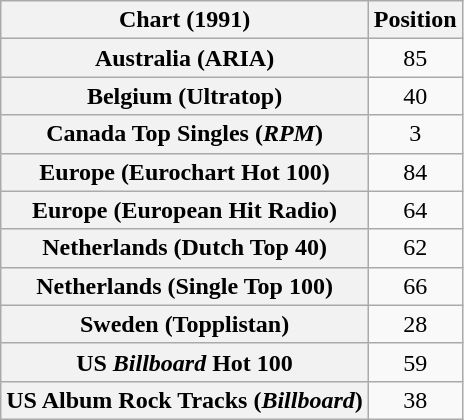<table class="wikitable sortable plainrowheaders" style="text-align:center">
<tr>
<th>Chart (1991)</th>
<th>Position</th>
</tr>
<tr>
<th scope="row">Australia (ARIA)</th>
<td>85</td>
</tr>
<tr>
<th scope="row">Belgium (Ultratop)</th>
<td>40</td>
</tr>
<tr>
<th scope="row">Canada Top Singles (<em>RPM</em>)</th>
<td>3</td>
</tr>
<tr>
<th scope="row">Europe (Eurochart Hot 100)</th>
<td>84</td>
</tr>
<tr>
<th scope="row">Europe (European Hit Radio)</th>
<td>64</td>
</tr>
<tr>
<th scope="row">Netherlands (Dutch Top 40)</th>
<td>62</td>
</tr>
<tr>
<th scope="row">Netherlands (Single Top 100)</th>
<td>66</td>
</tr>
<tr>
<th scope="row">Sweden (Topplistan)</th>
<td>28</td>
</tr>
<tr>
<th scope="row">US <em>Billboard</em> Hot 100</th>
<td>59</td>
</tr>
<tr>
<th scope="row">US Album Rock Tracks (<em>Billboard</em>)</th>
<td>38</td>
</tr>
</table>
